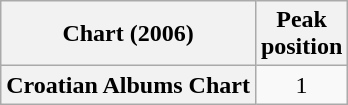<table class="wikitable sortable plainrowheaders">
<tr>
<th scope="col">Chart (2006)</th>
<th scope="col">Peak <br> position</th>
</tr>
<tr>
<th scope="row">Croatian Albums Chart</th>
<td align="center">1</td>
</tr>
</table>
